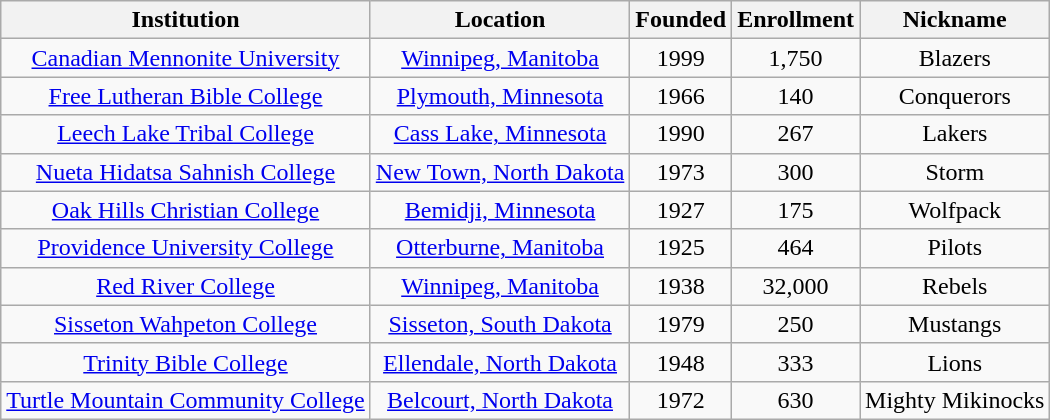<table class="wikitable" style="text-align:center">
<tr>
<th>Institution</th>
<th>Location</th>
<th>Founded</th>
<th>Enrollment</th>
<th>Nickname</th>
</tr>
<tr>
<td><a href='#'>Canadian Mennonite University</a></td>
<td><a href='#'>Winnipeg, Manitoba</a></td>
<td>1999</td>
<td>1,750</td>
<td>Blazers</td>
</tr>
<tr>
<td><a href='#'>Free Lutheran Bible College</a></td>
<td><a href='#'>Plymouth, Minnesota</a></td>
<td>1966</td>
<td>140</td>
<td>Conquerors</td>
</tr>
<tr>
<td><a href='#'>Leech Lake Tribal College</a></td>
<td><a href='#'>Cass Lake, Minnesota</a></td>
<td>1990</td>
<td>267</td>
<td>Lakers</td>
</tr>
<tr>
<td><a href='#'>Nueta Hidatsa Sahnish College</a></td>
<td><a href='#'>New Town, North Dakota</a></td>
<td>1973</td>
<td>300</td>
<td>Storm</td>
</tr>
<tr>
<td><a href='#'>Oak Hills Christian College</a></td>
<td><a href='#'>Bemidji, Minnesota</a></td>
<td>1927</td>
<td>175</td>
<td>Wolfpack</td>
</tr>
<tr>
<td><a href='#'>Providence University College</a></td>
<td><a href='#'>Otterburne, Manitoba</a></td>
<td>1925</td>
<td>464</td>
<td>Pilots</td>
</tr>
<tr>
<td><a href='#'>Red River College</a></td>
<td><a href='#'>Winnipeg, Manitoba</a></td>
<td>1938</td>
<td>32,000</td>
<td>Rebels</td>
</tr>
<tr>
<td><a href='#'>Sisseton Wahpeton College</a></td>
<td><a href='#'>Sisseton, South Dakota</a></td>
<td>1979</td>
<td>250</td>
<td>Mustangs</td>
</tr>
<tr>
<td><a href='#'>Trinity Bible College</a></td>
<td><a href='#'>Ellendale, North Dakota</a></td>
<td>1948</td>
<td>333</td>
<td>Lions</td>
</tr>
<tr>
<td><a href='#'>Turtle Mountain Community College</a></td>
<td><a href='#'>Belcourt, North Dakota</a></td>
<td>1972</td>
<td>630</td>
<td>Mighty Mikinocks</td>
</tr>
</table>
